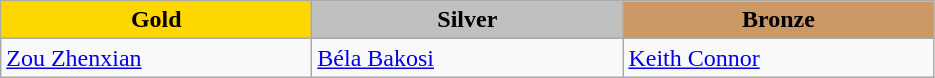<table class="wikitable" style="text-align:left">
<tr align="center">
<td width=200 bgcolor=gold><strong>Gold</strong></td>
<td width=200 bgcolor=silver><strong>Silver</strong></td>
<td width=200 bgcolor=CC9966><strong>Bronze</strong></td>
</tr>
<tr>
<td><a href='#'>Zou Zhenxian</a><br><em></em></td>
<td><a href='#'>Béla Bakosi</a><br><em></em></td>
<td><a href='#'>Keith Connor</a><br><em></em></td>
</tr>
</table>
